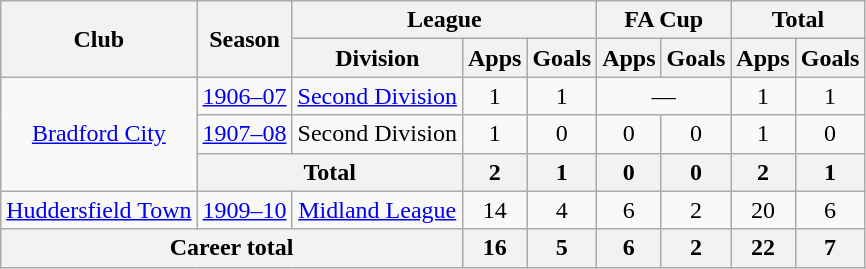<table class="wikitable" style="text-align: center">
<tr>
<th rowspan="2">Club</th>
<th rowspan="2">Season</th>
<th colspan="3">League</th>
<th colspan="2">FA Cup</th>
<th colspan="2">Total</th>
</tr>
<tr>
<th>Division</th>
<th>Apps</th>
<th>Goals</th>
<th>Apps</th>
<th>Goals</th>
<th>Apps</th>
<th>Goals</th>
</tr>
<tr>
<td rowspan="3"><a href='#'>Bradford City</a></td>
<td><a href='#'>1906–07</a></td>
<td><a href='#'>Second Division</a></td>
<td>1</td>
<td>1</td>
<td colspan="2">—</td>
<td>1</td>
<td>1</td>
</tr>
<tr>
<td><a href='#'>1907–08</a></td>
<td>Second Division</td>
<td>1</td>
<td>0</td>
<td>0</td>
<td>0</td>
<td>1</td>
<td>0</td>
</tr>
<tr>
<th colspan="2">Total</th>
<th>2</th>
<th>1</th>
<th>0</th>
<th>0</th>
<th>2</th>
<th>1</th>
</tr>
<tr>
<td><a href='#'>Huddersfield Town</a></td>
<td><a href='#'>1909–10</a></td>
<td><a href='#'>Midland League</a></td>
<td>14</td>
<td>4</td>
<td>6</td>
<td>2</td>
<td>20</td>
<td>6</td>
</tr>
<tr>
<th colspan="3">Career total</th>
<th>16</th>
<th>5</th>
<th>6</th>
<th>2</th>
<th>22</th>
<th>7</th>
</tr>
</table>
